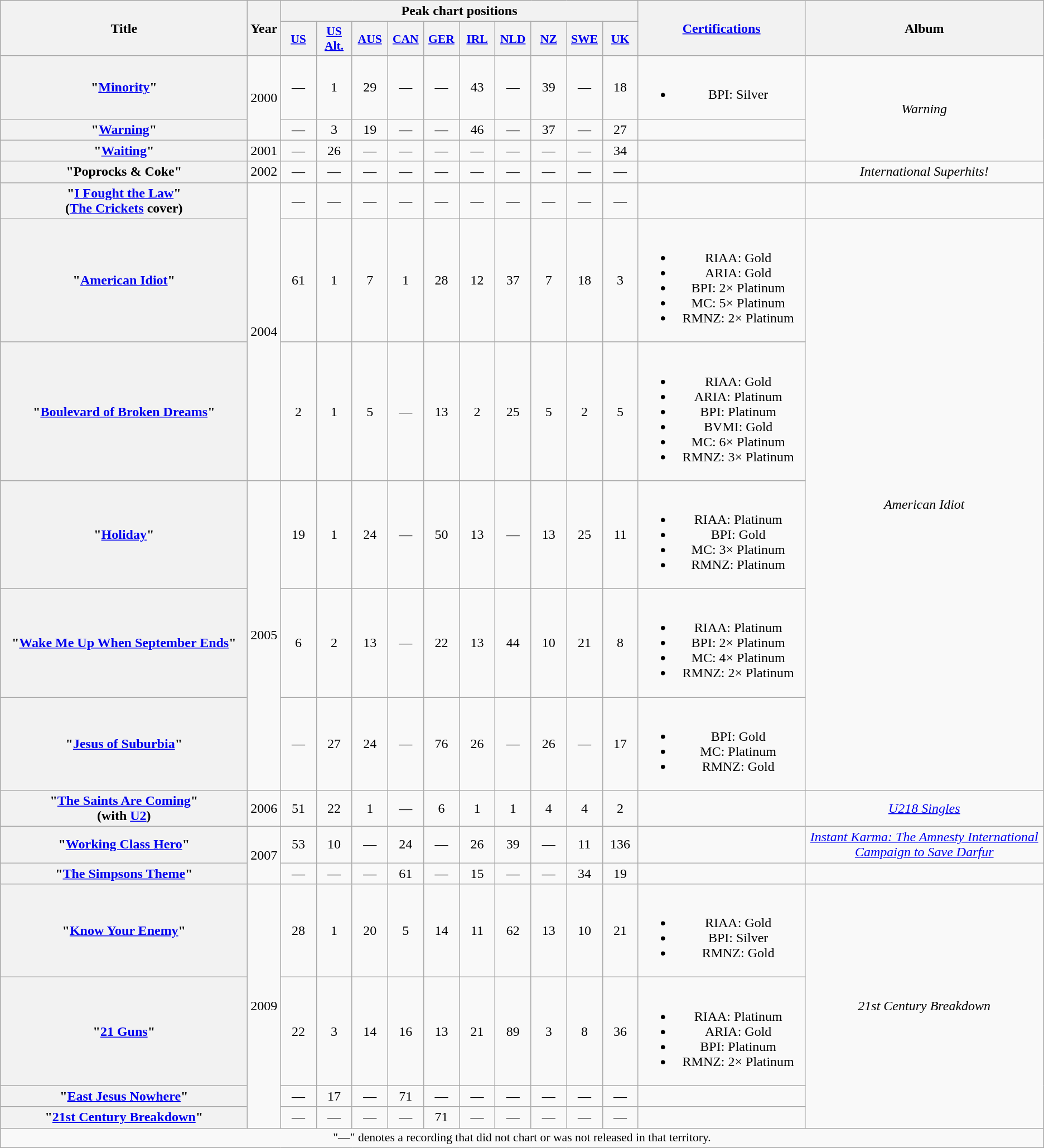<table class="wikitable plainrowheaders" style="text-align:center;" border="1">
<tr>
<th rowspan="2" scope="col" style="width:18em;">Title</th>
<th rowspan="2" scope="col">Year</th>
<th colspan="10" scope="col">Peak chart positions</th>
<th rowspan="2" scope="col" style="width:12em;"><a href='#'>Certifications</a></th>
<th rowspan="2">Album</th>
</tr>
<tr>
<th scope="col" style="width:2.5em;font-size:90%;"><a href='#'>US</a><br></th>
<th scope="col" style="width:2.5em;font-size:90%;"><a href='#'>US<br>Alt.</a><br></th>
<th scope="col" style="width:2.5em;font-size:90%;"><a href='#'>AUS</a><br></th>
<th scope="col" style="width:2.5em;font-size:90%;"><a href='#'>CAN</a><br></th>
<th scope="col" style="width:2.5em;font-size:90%;"><a href='#'>GER</a><br></th>
<th scope="col" style="width:2.5em;font-size:90%;"><a href='#'>IRL</a><br></th>
<th scope="col" style="width:2.5em;font-size:90%;"><a href='#'>NLD</a><br></th>
<th scope="col" style="width:2.5em;font-size:90%;"><a href='#'>NZ</a><br></th>
<th scope="col" style="width:2.5em;font-size:90%;"><a href='#'>SWE</a><br></th>
<th scope="col" style="width:2.5em;font-size:90%;"><a href='#'>UK</a><br></th>
</tr>
<tr>
<th scope="row">"<a href='#'>Minority</a>"</th>
<td rowspan="2">2000</td>
<td>—</td>
<td>1</td>
<td>29</td>
<td>—</td>
<td>—</td>
<td>43</td>
<td>—</td>
<td>39</td>
<td>—</td>
<td>18</td>
<td><br><ul><li>BPI: Silver</li></ul></td>
<td rowspan="3"><em>Warning</em></td>
</tr>
<tr>
<th scope="row">"<a href='#'>Warning</a>"</th>
<td>—</td>
<td>3</td>
<td>19</td>
<td>—</td>
<td>—</td>
<td>46</td>
<td>—</td>
<td>37</td>
<td>—</td>
<td>27</td>
<td></td>
</tr>
<tr>
<th scope="row">"<a href='#'>Waiting</a>"</th>
<td>2001</td>
<td>—</td>
<td>26</td>
<td>—</td>
<td>—</td>
<td>—</td>
<td>—</td>
<td>—</td>
<td>—</td>
<td>—</td>
<td>34</td>
<td></td>
</tr>
<tr>
<th scope="row">"Poprocks & Coke"</th>
<td>2002</td>
<td>—</td>
<td>—</td>
<td>—</td>
<td>—</td>
<td>—</td>
<td>—</td>
<td>—</td>
<td>—</td>
<td>—</td>
<td>—</td>
<td></td>
<td><em>International Superhits!</em></td>
</tr>
<tr>
<th scope="row">"<a href='#'>I Fought the Law</a>"<br><span>(<a href='#'>The Crickets</a> cover)</span></th>
<td rowspan="3">2004</td>
<td>—</td>
<td>—</td>
<td>—</td>
<td>—</td>
<td>—</td>
<td>—</td>
<td>—</td>
<td>—</td>
<td>—</td>
<td>—</td>
<td></td>
<td></td>
</tr>
<tr>
<th scope="row">"<a href='#'>American Idiot</a>"</th>
<td>61</td>
<td>1</td>
<td>7</td>
<td>1</td>
<td>28</td>
<td>12</td>
<td>37</td>
<td>7</td>
<td>18</td>
<td>3</td>
<td><br><ul><li>RIAA: Gold</li><li>ARIA: Gold</li><li>BPI: 2× Platinum</li><li>MC: 5× Platinum</li><li>RMNZ: 2× Platinum</li></ul></td>
<td rowspan="5"><em>American Idiot</em></td>
</tr>
<tr>
<th scope="row">"<a href='#'>Boulevard of Broken Dreams</a>"</th>
<td>2</td>
<td>1</td>
<td>5</td>
<td>—</td>
<td>13</td>
<td>2</td>
<td>25</td>
<td>5</td>
<td>2</td>
<td>5</td>
<td><br><ul><li>RIAA: Gold</li><li>ARIA: Platinum</li><li>BPI: Platinum</li><li>BVMI: Gold</li><li>MC: 6× Platinum</li><li>RMNZ: 3× Platinum</li></ul></td>
</tr>
<tr>
<th scope="row">"<a href='#'>Holiday</a>"</th>
<td rowspan="3">2005</td>
<td>19</td>
<td>1</td>
<td>24</td>
<td>—</td>
<td>50</td>
<td>13</td>
<td>—</td>
<td>13</td>
<td>25</td>
<td>11</td>
<td><br><ul><li>RIAA: Platinum</li><li>BPI: Gold</li><li>MC: 3× Platinum</li><li>RMNZ: Platinum</li></ul></td>
</tr>
<tr>
<th scope="row">"<a href='#'>Wake Me Up When September Ends</a>"</th>
<td>6</td>
<td>2</td>
<td>13</td>
<td>—</td>
<td>22</td>
<td>13</td>
<td>44</td>
<td>10</td>
<td>21</td>
<td>8</td>
<td><br><ul><li>RIAA: Platinum</li><li>BPI: 2× Platinum</li><li>MC: 4× Platinum</li><li>RMNZ: 2× Platinum</li></ul></td>
</tr>
<tr>
<th scope="row">"<a href='#'>Jesus of Suburbia</a>"</th>
<td>—</td>
<td>27</td>
<td>24</td>
<td>—</td>
<td>76</td>
<td>26</td>
<td>—</td>
<td>26</td>
<td>—</td>
<td>17</td>
<td><br><ul><li>BPI: Gold</li><li>MC: Platinum</li><li>RMNZ: Gold</li></ul></td>
</tr>
<tr>
<th scope="row">"<a href='#'>The Saints Are Coming</a>"<br><span>(with <a href='#'>U2</a>)</span></th>
<td>2006</td>
<td>51</td>
<td>22</td>
<td>1</td>
<td>—</td>
<td>6</td>
<td>1</td>
<td>1</td>
<td>4</td>
<td>4</td>
<td>2</td>
<td></td>
<td><em><a href='#'>U218 Singles</a></em></td>
</tr>
<tr>
<th scope="row">"<a href='#'>Working Class Hero</a>"</th>
<td rowspan="2">2007</td>
<td>53</td>
<td>10</td>
<td>—</td>
<td>24</td>
<td>—</td>
<td>26</td>
<td>39</td>
<td>—</td>
<td>11</td>
<td>136</td>
<td></td>
<td><em><a href='#'>Instant Karma: The Amnesty International Campaign to Save Darfur</a></em></td>
</tr>
<tr>
<th scope="row">"<a href='#'>The Simpsons Theme</a>"</th>
<td>—</td>
<td>—</td>
<td>—</td>
<td>61</td>
<td>—</td>
<td>15</td>
<td>—</td>
<td>—</td>
<td>34</td>
<td>19</td>
<td></td>
<td></td>
</tr>
<tr>
<th scope="row">"<a href='#'>Know Your Enemy</a>"</th>
<td rowspan="4">2009</td>
<td>28</td>
<td>1</td>
<td>20</td>
<td>5</td>
<td>14</td>
<td>11</td>
<td>62</td>
<td>13</td>
<td>10</td>
<td>21</td>
<td><br><ul><li>RIAA: Gold</li><li>BPI: Silver</li><li>RMNZ: Gold</li></ul></td>
<td rowspan="4"><em>21st Century Breakdown</em></td>
</tr>
<tr>
<th scope="row">"<a href='#'>21 Guns</a>"</th>
<td>22</td>
<td>3</td>
<td>14</td>
<td>16</td>
<td>13</td>
<td>21</td>
<td>89</td>
<td>3</td>
<td>8</td>
<td>36</td>
<td><br><ul><li>RIAA: Platinum</li><li>ARIA: Gold</li><li>BPI: Platinum</li><li>RMNZ: 2× Platinum</li></ul></td>
</tr>
<tr>
<th scope="row">"<a href='#'>East Jesus Nowhere</a>"</th>
<td>—</td>
<td>17</td>
<td>—</td>
<td>71</td>
<td>—</td>
<td>—</td>
<td>—</td>
<td>—</td>
<td>—</td>
<td>—</td>
<td></td>
</tr>
<tr>
<th scope="row">"<a href='#'>21st Century Breakdown</a>"</th>
<td>—</td>
<td>—</td>
<td>—</td>
<td>—</td>
<td>71</td>
<td>—</td>
<td>—</td>
<td>—</td>
<td>—</td>
<td>—</td>
<td></td>
</tr>
<tr>
<td colspan="14" style="font-size:90%">"—" denotes a recording that did not chart or was not released in that territory.</td>
</tr>
</table>
